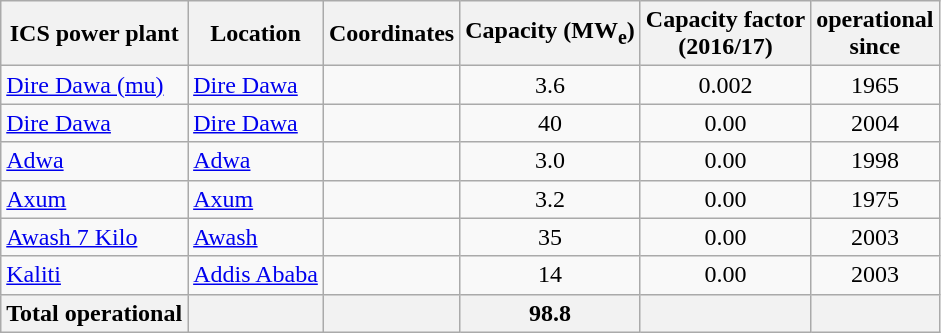<table class="wikitable">
<tr>
<th>ICS power plant</th>
<th>Location</th>
<th>Coordinates</th>
<th>Capacity (MW<sub>e</sub>)</th>
<th>Capacity factor<br>(2016/17)</th>
<th>operational<br> since</th>
</tr>
<tr>
<td><a href='#'>Dire Dawa (mu)</a></td>
<td><a href='#'>Dire Dawa</a></td>
<td></td>
<td style="text-align:center">3.6</td>
<td style="text-align:center">0.002</td>
<td style="text-align:center">1965</td>
</tr>
<tr>
<td><a href='#'>Dire Dawa</a></td>
<td><a href='#'>Dire Dawa</a></td>
<td></td>
<td style="text-align:center">40</td>
<td style="text-align:center">0.00</td>
<td style="text-align:center">2004</td>
</tr>
<tr>
<td><a href='#'>Adwa</a></td>
<td><a href='#'>Adwa</a></td>
<td></td>
<td style="text-align:center">3.0</td>
<td style="text-align:center">0.00</td>
<td style="text-align:center">1998</td>
</tr>
<tr>
<td><a href='#'>Axum</a></td>
<td><a href='#'>Axum</a></td>
<td></td>
<td style="text-align:center">3.2</td>
<td style="text-align:center">0.00</td>
<td style="text-align:center">1975</td>
</tr>
<tr>
<td><a href='#'>Awash 7 Kilo</a></td>
<td><a href='#'>Awash</a></td>
<td></td>
<td style="text-align:center">35</td>
<td style="text-align:center">0.00</td>
<td style="text-align:center">2003</td>
</tr>
<tr>
<td><a href='#'>Kaliti</a></td>
<td><a href='#'>Addis Ababa</a></td>
<td></td>
<td style="text-align:center">14</td>
<td style="text-align:center">0.00</td>
<td style="text-align:center">2003</td>
</tr>
<tr style="background:#F0F0F0;">
<th>Total operational</th>
<th></th>
<th></th>
<th>98.8</th>
<th></th>
<th></th>
</tr>
</table>
